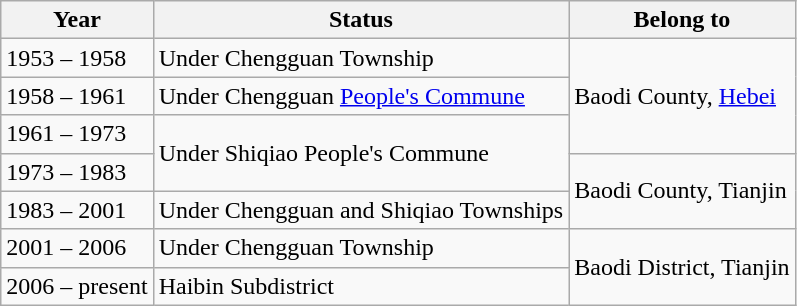<table class="wikitable">
<tr>
<th>Year</th>
<th>Status</th>
<th>Belong to</th>
</tr>
<tr>
<td>1953 – 1958</td>
<td>Under Chengguan Township</td>
<td rowspan="3">Baodi County, <a href='#'>Hebei</a></td>
</tr>
<tr>
<td>1958 – 1961</td>
<td>Under Chengguan <a href='#'>People's Commune</a></td>
</tr>
<tr>
<td>1961 – 1973</td>
<td rowspan="2">Under Shiqiao People's Commune</td>
</tr>
<tr>
<td>1973 – 1983</td>
<td rowspan="2">Baodi County, Tianjin</td>
</tr>
<tr>
<td>1983 – 2001</td>
<td>Under Chengguan and Shiqiao Townships</td>
</tr>
<tr>
<td>2001 – 2006</td>
<td>Under Chengguan Township</td>
<td rowspan="2">Baodi District, Tianjin</td>
</tr>
<tr>
<td>2006 – present</td>
<td>Haibin Subdistrict</td>
</tr>
</table>
